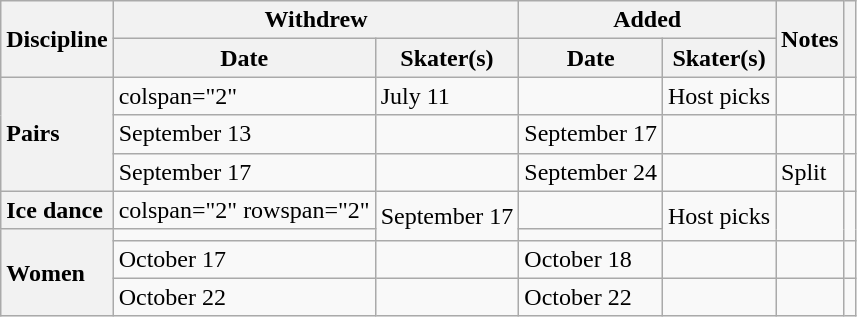<table class="wikitable unsortable">
<tr>
<th scope="col" rowspan=2>Discipline</th>
<th scope="col" colspan=2>Withdrew</th>
<th scope="col" colspan=2>Added</th>
<th scope="col" rowspan=2>Notes</th>
<th scope="col" rowspan=2></th>
</tr>
<tr>
<th>Date</th>
<th>Skater(s)</th>
<th>Date</th>
<th>Skater(s)</th>
</tr>
<tr>
<th rowspan="3" scope="row" style="text-align:left">Pairs</th>
<td>colspan="2" </td>
<td>July 11</td>
<td></td>
<td>Host picks</td>
<td></td>
</tr>
<tr>
<td>September 13</td>
<td></td>
<td>September 17</td>
<td></td>
<td></td>
<td></td>
</tr>
<tr>
<td>September 17</td>
<td></td>
<td>September 24</td>
<td></td>
<td>Split</td>
<td></td>
</tr>
<tr>
<th scope="row" style="text-align:left">Ice dance</th>
<td>colspan="2" rowspan="2" </td>
<td rowspan="2">September 17</td>
<td></td>
<td rowspan="2">Host picks</td>
<td rowspan="2"></td>
</tr>
<tr>
<th scope="row" style="text-align:left" rowspan=3>Women</th>
<td></td>
</tr>
<tr>
<td>October 17</td>
<td></td>
<td>October 18</td>
<td></td>
<td></td>
<td></td>
</tr>
<tr>
<td>October 22</td>
<td></td>
<td>October 22</td>
<td></td>
<td></td>
<td></td>
</tr>
</table>
